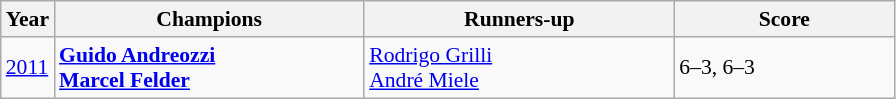<table class="wikitable" style="font-size:90%">
<tr>
<th>Year</th>
<th width="200">Champions</th>
<th width="200">Runners-up</th>
<th width="140">Score</th>
</tr>
<tr>
<td><a href='#'>2011</a></td>
<td> <strong><a href='#'>Guido Andreozzi</a></strong> <br>  <strong><a href='#'>Marcel Felder</a></strong></td>
<td> <a href='#'>Rodrigo Grilli</a> <br>  <a href='#'>André Miele</a></td>
<td>6–3, 6–3</td>
</tr>
</table>
